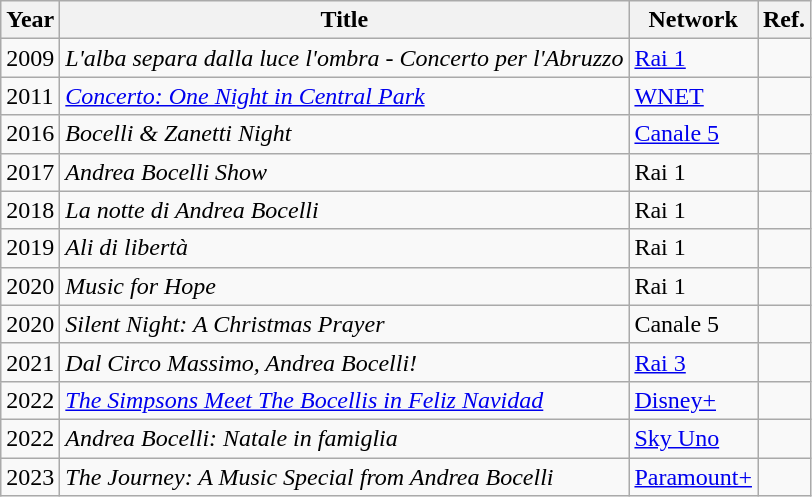<table class="wikitable">
<tr>
<th>Year</th>
<th>Title</th>
<th>Network</th>
<th>Ref.</th>
</tr>
<tr>
<td>2009</td>
<td><em>L'alba separa dalla luce l'ombra - Concerto per l'Abruzzo</em></td>
<td><a href='#'>Rai 1</a></td>
<td></td>
</tr>
<tr>
<td>2011</td>
<td><em><a href='#'>Concerto: One Night in Central Park</a></em></td>
<td><a href='#'>WNET</a></td>
<td></td>
</tr>
<tr>
<td>2016</td>
<td><em>Bocelli & Zanetti Night</em></td>
<td><a href='#'>Canale 5</a></td>
<td></td>
</tr>
<tr>
<td>2017</td>
<td><em>Andrea Bocelli Show</em></td>
<td>Rai 1</td>
<td></td>
</tr>
<tr>
<td>2018</td>
<td><em>La notte di Andrea Bocelli</em></td>
<td>Rai 1</td>
<td></td>
</tr>
<tr>
<td>2019</td>
<td><em>Ali di libertà</em></td>
<td>Rai 1</td>
<td></td>
</tr>
<tr>
<td>2020</td>
<td><em>Music for Hope</em></td>
<td>Rai 1</td>
<td></td>
</tr>
<tr>
<td>2020</td>
<td><em>Silent Night: A Christmas Prayer</em></td>
<td>Canale 5</td>
<td></td>
</tr>
<tr>
<td>2021</td>
<td><em>Dal Circo Massimo, Andrea Bocelli!</em></td>
<td><a href='#'>Rai 3</a></td>
<td></td>
</tr>
<tr>
<td>2022</td>
<td><em><a href='#'>The Simpsons Meet The Bocellis in Feliz Navidad</a></em></td>
<td><a href='#'>Disney+</a></td>
<td></td>
</tr>
<tr>
<td>2022</td>
<td><em>Andrea Bocelli: Natale in famiglia</em></td>
<td><a href='#'>Sky Uno</a></td>
<td></td>
</tr>
<tr>
<td>2023</td>
<td><em>The Journey: A Music Special from Andrea Bocelli</em></td>
<td><a href='#'>Paramount+</a></td>
<td></td>
</tr>
</table>
